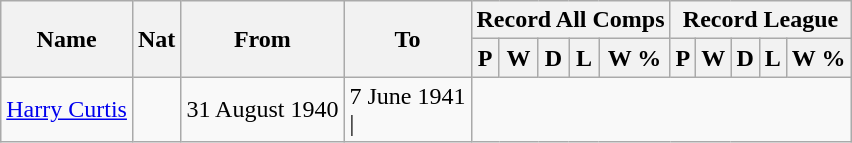<table class="wikitable" style="text-align: center">
<tr>
<th rowspan="2">Name</th>
<th rowspan="2">Nat</th>
<th rowspan="2">From</th>
<th rowspan="2">To</th>
<th colspan="5">Record All Comps</th>
<th colspan="5">Record League</th>
</tr>
<tr>
<th>P</th>
<th>W</th>
<th>D</th>
<th>L</th>
<th>W %</th>
<th>P</th>
<th>W</th>
<th>D</th>
<th>L</th>
<th>W %</th>
</tr>
<tr>
<td align=left><a href='#'>Harry Curtis</a></td>
<td></td>
<td align=left>31 August 1940</td>
<td align=left>7 June 1941<br>|</td>
</tr>
</table>
